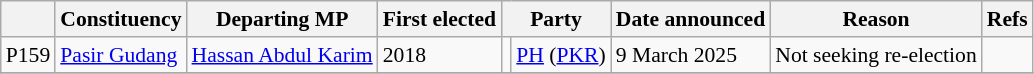<table class="wikitable sortable" style="font-size:90%">
<tr>
<th></th>
<th>Constituency</th>
<th>Departing MP</th>
<th>First elected</th>
<th colspan="2">Party</th>
<th>Date announced</th>
<th>Reason</th>
<th>Refs</th>
</tr>
<tr>
<td>P159</td>
<td><a href='#'>Pasir Gudang</a></td>
<td><a href='#'>Hassan Abdul Karim</a></td>
<td>2018</td>
<td bgcolor=></td>
<td><a href='#'>PH</a> (<a href='#'>PKR</a>)</td>
<td>9 March 2025</td>
<td>Not seeking re-election</td>
<td></td>
</tr>
<tr>
</tr>
</table>
